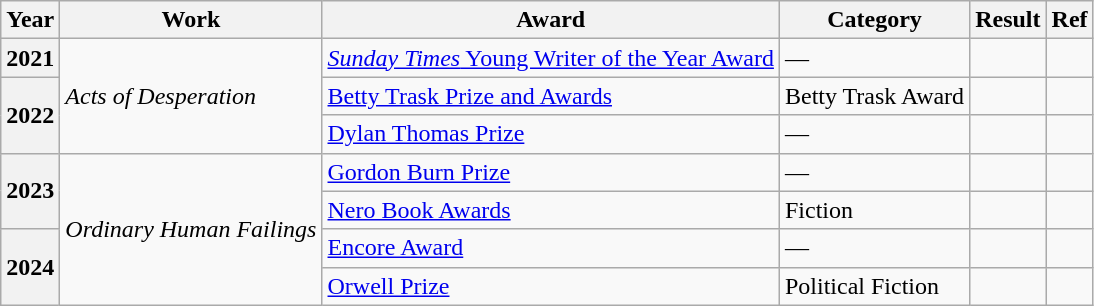<table class="wikitable sortable">
<tr>
<th>Year</th>
<th>Work</th>
<th>Award</th>
<th>Category</th>
<th>Result</th>
<th>Ref</th>
</tr>
<tr>
<th>2021</th>
<td rowspan="3"><em>Acts of Desperation</em></td>
<td><a href='#'><em>Sunday Times</em> Young Writer of the Year Award</a></td>
<td>—</td>
<td></td>
<td></td>
</tr>
<tr>
<th rowspan="2">2022</th>
<td><a href='#'>Betty Trask Prize and Awards</a></td>
<td>Betty Trask Award</td>
<td></td>
<td></td>
</tr>
<tr>
<td><a href='#'>Dylan Thomas Prize</a></td>
<td>—</td>
<td></td>
<td></td>
</tr>
<tr>
<th rowspan="2">2023</th>
<td rowspan="4"><em>Ordinary Human Failings</em></td>
<td><a href='#'>Gordon Burn Prize</a></td>
<td>—</td>
<td></td>
<td></td>
</tr>
<tr>
<td><a href='#'>Nero Book Awards</a></td>
<td>Fiction</td>
<td></td>
<td></td>
</tr>
<tr>
<th rowspan="2">2024</th>
<td><a href='#'>Encore Award</a></td>
<td>—</td>
<td></td>
<td></td>
</tr>
<tr>
<td><a href='#'>Orwell Prize</a></td>
<td>Political Fiction</td>
<td></td>
<td></td>
</tr>
</table>
